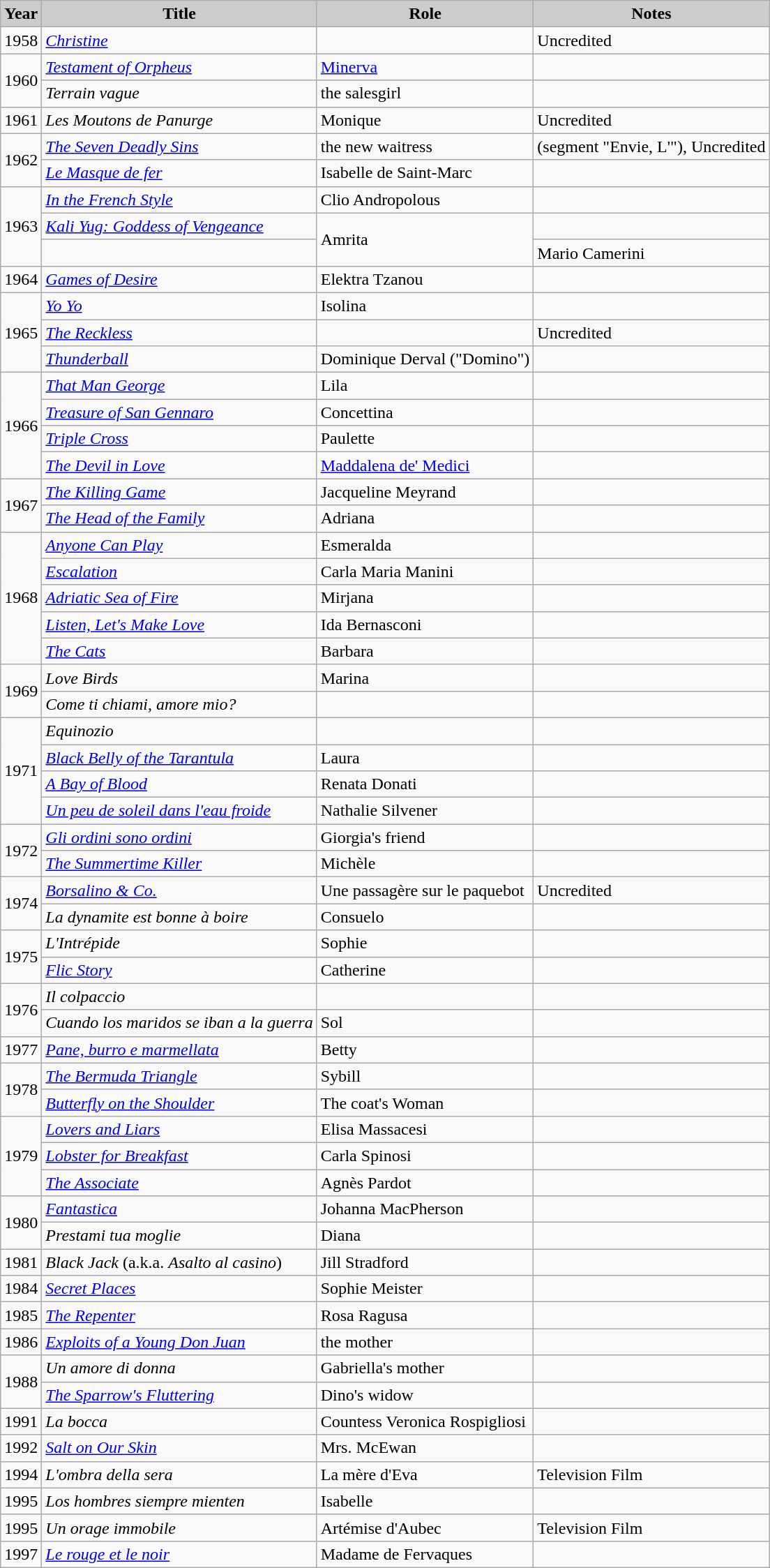<table class="wikitable">
<tr>
<th style="background: #CCCCCC;">Year</th>
<th style="background: #CCCCCC;">Title</th>
<th style="background: #CCCCCC;">Role</th>
<th style="background: #CCCCCC;">Notes</th>
</tr>
<tr>
<td>1958</td>
<td><em><a href='#'>Christine</a></em></td>
<td></td>
<td>Uncredited</td>
</tr>
<tr>
<td rowspan=2>1960</td>
<td><em><a href='#'>Testament of Orpheus</a></em></td>
<td><a href='#'>Minerva</a></td>
<td></td>
</tr>
<tr>
<td><em>Terrain vague</em></td>
<td>the salesgirl</td>
<td></td>
</tr>
<tr>
<td>1961</td>
<td><em>Les Moutons de Panurge</em></td>
<td>Monique</td>
<td>Uncredited</td>
</tr>
<tr>
<td rowspan=2>1962</td>
<td><em><a href='#'>The Seven Deadly Sins</a></em></td>
<td>the new waitress</td>
<td>(segment "Envie, L'"), Uncredited</td>
</tr>
<tr>
<td><em><a href='#'>Le Masque de fer</a></em></td>
<td>Isabelle de Saint-Marc</td>
<td></td>
</tr>
<tr>
<td rowspan=3>1963</td>
<td><em><a href='#'>In the French Style</a></em></td>
<td>Clio Andropolous</td>
<td></td>
</tr>
<tr>
<td><em><a href='#'>Kali Yug: Goddess of Vengeance</a></em></td>
<td rowspan=2>Amrita</td>
<td></td>
</tr>
<tr>
<td><em></em></td>
<td>Mario Camerini</td>
</tr>
<tr>
<td>1964</td>
<td><em><a href='#'>Games of Desire</a></em></td>
<td>Elektra Tzanou</td>
<td></td>
</tr>
<tr>
<td rowspan=3>1965</td>
<td><em><a href='#'>Yo Yo</a></em></td>
<td>Isolina</td>
<td></td>
</tr>
<tr>
<td><em><a href='#'>The Reckless</a></em></td>
<td></td>
<td>Uncredited</td>
</tr>
<tr>
<td><em><a href='#'>Thunderball</a></em></td>
<td>Dominique Derval ("Domino")</td>
<td></td>
</tr>
<tr>
<td rowspan=4>1966</td>
<td><em><a href='#'>That Man George</a></em></td>
<td>Lila</td>
<td></td>
</tr>
<tr>
<td><em><a href='#'>Treasure of San Gennaro</a></em></td>
<td>Concettina</td>
<td></td>
</tr>
<tr>
<td><em><a href='#'>Triple Cross</a></em></td>
<td>Paulette</td>
<td></td>
</tr>
<tr>
<td><em><a href='#'>The Devil in Love</a></em></td>
<td><a href='#'>Maddalena de' Medici</a></td>
<td></td>
</tr>
<tr>
<td rowspan=2>1967</td>
<td><em><a href='#'>The Killing Game</a></em></td>
<td>Jacqueline Meyrand</td>
<td></td>
</tr>
<tr>
<td><em><a href='#'>The Head of the Family</a></em></td>
<td>Adriana</td>
<td></td>
</tr>
<tr>
<td rowspan=5>1968</td>
<td><em><a href='#'>Anyone Can Play</a></em></td>
<td>Esmeralda</td>
<td></td>
</tr>
<tr>
<td><em><a href='#'>Escalation</a></em></td>
<td>Carla Maria Manini</td>
<td></td>
</tr>
<tr>
<td><em><a href='#'>Adriatic Sea of Fire</a></em></td>
<td>Mirjana</td>
<td></td>
</tr>
<tr>
<td><em><a href='#'>Listen, Let's Make Love</a></em></td>
<td>Ida Bernasconi</td>
<td></td>
</tr>
<tr>
<td><em><a href='#'>The Cats</a></em></td>
<td>Barbara</td>
<td></td>
</tr>
<tr>
<td rowspan=2>1969</td>
<td><em>Love Birds</em></td>
<td>Marina</td>
<td></td>
</tr>
<tr>
<td><em>Come ti chiami, amore mio?</em></td>
<td></td>
<td></td>
</tr>
<tr>
<td rowspan=4>1971</td>
<td><em>Equinozio</em></td>
<td></td>
<td></td>
</tr>
<tr>
<td><em><a href='#'>Black Belly of the Tarantula</a></em></td>
<td>Laura</td>
<td></td>
</tr>
<tr>
<td><em><a href='#'>A Bay of Blood</a></em></td>
<td>Renata Donati</td>
<td></td>
</tr>
<tr>
<td><em><a href='#'>Un peu de soleil dans l'eau froide</a></em></td>
<td>Nathalie Silvener</td>
<td></td>
</tr>
<tr>
<td rowspan=2>1972</td>
<td><em><a href='#'>Gli ordini sono ordini</a></em></td>
<td>Giorgia's friend</td>
<td></td>
</tr>
<tr>
<td><em><a href='#'>The Summertime Killer</a></em></td>
<td>Michèle</td>
<td></td>
</tr>
<tr>
<td rowspan=2>1974</td>
<td><em><a href='#'>Borsalino & Co.</a></em></td>
<td>Une passagère sur le paquebot</td>
<td>Uncredited</td>
</tr>
<tr>
<td><em>La dynamite est bonne à boire</em></td>
<td>Consuelo</td>
<td></td>
</tr>
<tr>
<td rowspan=2>1975</td>
<td><em>L'Intrépide</em></td>
<td>Sophie</td>
<td></td>
</tr>
<tr>
<td><em><a href='#'>Flic Story</a></em></td>
<td>Catherine</td>
<td></td>
</tr>
<tr>
<td rowspan=2>1976</td>
<td><em>Il colpaccio</em></td>
<td></td>
<td></td>
</tr>
<tr>
<td><em>Cuando los maridos se iban a la guerra</em></td>
<td>Sol</td>
<td></td>
</tr>
<tr>
<td>1977</td>
<td><em><a href='#'>Pane, burro e marmellata</a></em></td>
<td>Betty</td>
<td></td>
</tr>
<tr>
<td rowspan=2>1978</td>
<td><em><a href='#'>The Bermuda Triangle</a></em></td>
<td>Sybill</td>
<td></td>
</tr>
<tr>
<td><em><a href='#'>Butterfly on the Shoulder</a></em></td>
<td>The coat's Woman</td>
<td></td>
</tr>
<tr>
<td rowspan=3>1979</td>
<td><em><a href='#'>Lovers and Liars</a></em></td>
<td>Elisa Massacesi</td>
<td></td>
</tr>
<tr>
<td><em><a href='#'>Lobster for Breakfast</a></em></td>
<td>Carla Spinosi</td>
<td></td>
</tr>
<tr>
<td><em><a href='#'>The Associate</a></em></td>
<td>Agnès Pardot</td>
<td></td>
</tr>
<tr>
<td rowspan=2>1980</td>
<td><em><a href='#'>Fantastica</a></em></td>
<td>Johanna MacPherson</td>
<td></td>
</tr>
<tr>
<td><em>Prestami tua moglie</em></td>
<td>Diana</td>
<td></td>
</tr>
<tr>
<td>1981</td>
<td><em>Black Jack</em> (a.k.a. <em>Asalto al casino</em>)</td>
<td>Jill Stradford</td>
<td></td>
</tr>
<tr>
<td>1984</td>
<td><em><a href='#'>Secret Places</a></em></td>
<td>Sophie Meister</td>
<td></td>
</tr>
<tr>
<td>1985</td>
<td><em><a href='#'>The Repenter</a></em></td>
<td>Rosa Ragusa</td>
<td></td>
</tr>
<tr>
<td>1986</td>
<td><em><a href='#'>Exploits of a Young Don Juan</a></em></td>
<td>the mother</td>
<td></td>
</tr>
<tr>
<td rowspan=2>1988</td>
<td><em>Un amore di donna</em></td>
<td>Gabriella's mother</td>
<td></td>
</tr>
<tr>
<td><em><a href='#'>The Sparrow's Fluttering</a></em></td>
<td>Dino's widow</td>
<td></td>
</tr>
<tr>
<td>1991</td>
<td><em>La bocca</em></td>
<td>Countess Veronica Rospigliosi</td>
<td></td>
</tr>
<tr>
<td>1992</td>
<td><em><a href='#'>Salt on Our Skin</a></em></td>
<td>Mrs. McEwan</td>
</tr>
<tr>
<td>1994</td>
<td><em>L'ombra della sera</em></td>
<td>La mère d'Eva</td>
<td>Television Film</td>
</tr>
<tr>
<td>1995</td>
<td><em>Los hombres siempre mienten</em></td>
<td>Isabelle</td>
<td></td>
</tr>
<tr>
<td>1995</td>
<td><em>Un orage immobile</em></td>
<td>Artémise d'Aubec</td>
<td>Television Film</td>
</tr>
<tr>
<td>1997</td>
<td><em><a href='#'>Le rouge et le noir</a></em></td>
<td>Madame de Fervaques</td>
<td></td>
</tr>
</table>
